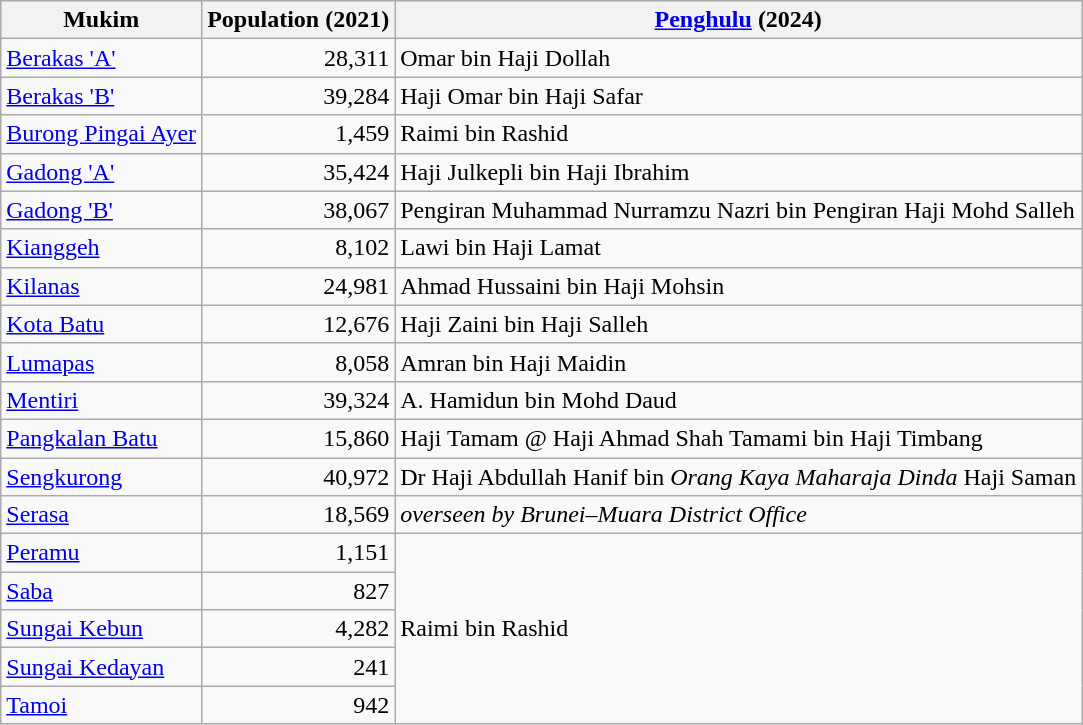<table class="wikitable sortable">
<tr>
<th>Mukim</th>
<th>Population (2021)</th>
<th><a href='#'>Penghulu</a> (2024)</th>
</tr>
<tr>
<td><a href='#'>Berakas 'A'</a></td>
<td align="right">28,311</td>
<td>Omar bin Haji Dollah</td>
</tr>
<tr>
<td><a href='#'>Berakas 'B'</a></td>
<td align="right">39,284</td>
<td>Haji Omar bin Haji Safar</td>
</tr>
<tr>
<td><a href='#'>Burong Pingai Ayer</a></td>
<td align="right">1,459</td>
<td>Raimi bin Rashid</td>
</tr>
<tr>
<td><a href='#'>Gadong 'A'</a></td>
<td align="right">35,424</td>
<td>Haji Julkepli bin Haji Ibrahim</td>
</tr>
<tr>
<td><a href='#'>Gadong 'B'</a></td>
<td align="right">38,067</td>
<td>Pengiran Muhammad Nurramzu Nazri bin Pengiran Haji Mohd Salleh</td>
</tr>
<tr>
<td><a href='#'>Kianggeh</a></td>
<td align="right">8,102</td>
<td>Lawi bin Haji Lamat</td>
</tr>
<tr>
<td><a href='#'>Kilanas</a></td>
<td align="right">24,981</td>
<td>Ahmad Hussaini bin Haji Mohsin</td>
</tr>
<tr>
<td><a href='#'>Kota Batu</a></td>
<td align="right">12,676</td>
<td>Haji Zaini bin Haji Salleh</td>
</tr>
<tr>
<td><a href='#'>Lumapas</a></td>
<td align="right">8,058</td>
<td>Amran bin Haji Maidin</td>
</tr>
<tr>
<td><a href='#'>Mentiri</a></td>
<td align="right">39,324</td>
<td>A. Hamidun bin Mohd Daud</td>
</tr>
<tr>
<td><a href='#'>Pangkalan Batu</a></td>
<td align="right">15,860</td>
<td>Haji Tamam @ Haji Ahmad Shah Tamami bin Haji Timbang</td>
</tr>
<tr>
<td><a href='#'>Sengkurong</a></td>
<td align="right">40,972</td>
<td>Dr Haji Abdullah Hanif bin <em>Orang Kaya Maharaja Dinda</em> Haji Saman</td>
</tr>
<tr>
<td><a href='#'>Serasa</a></td>
<td align="right">18,569</td>
<td><em>overseen by Brunei–Muara District Office</em></td>
</tr>
<tr>
<td><a href='#'>Peramu</a></td>
<td align="right">1,151</td>
<td rowspan="5">Raimi bin Rashid</td>
</tr>
<tr>
<td><a href='#'>Saba</a></td>
<td align="right">827</td>
</tr>
<tr>
<td><a href='#'>Sungai Kebun</a></td>
<td align="right">4,282</td>
</tr>
<tr>
<td><a href='#'>Sungai Kedayan</a></td>
<td align="right">241</td>
</tr>
<tr>
<td><a href='#'>Tamoi</a></td>
<td align="right">942</td>
</tr>
</table>
